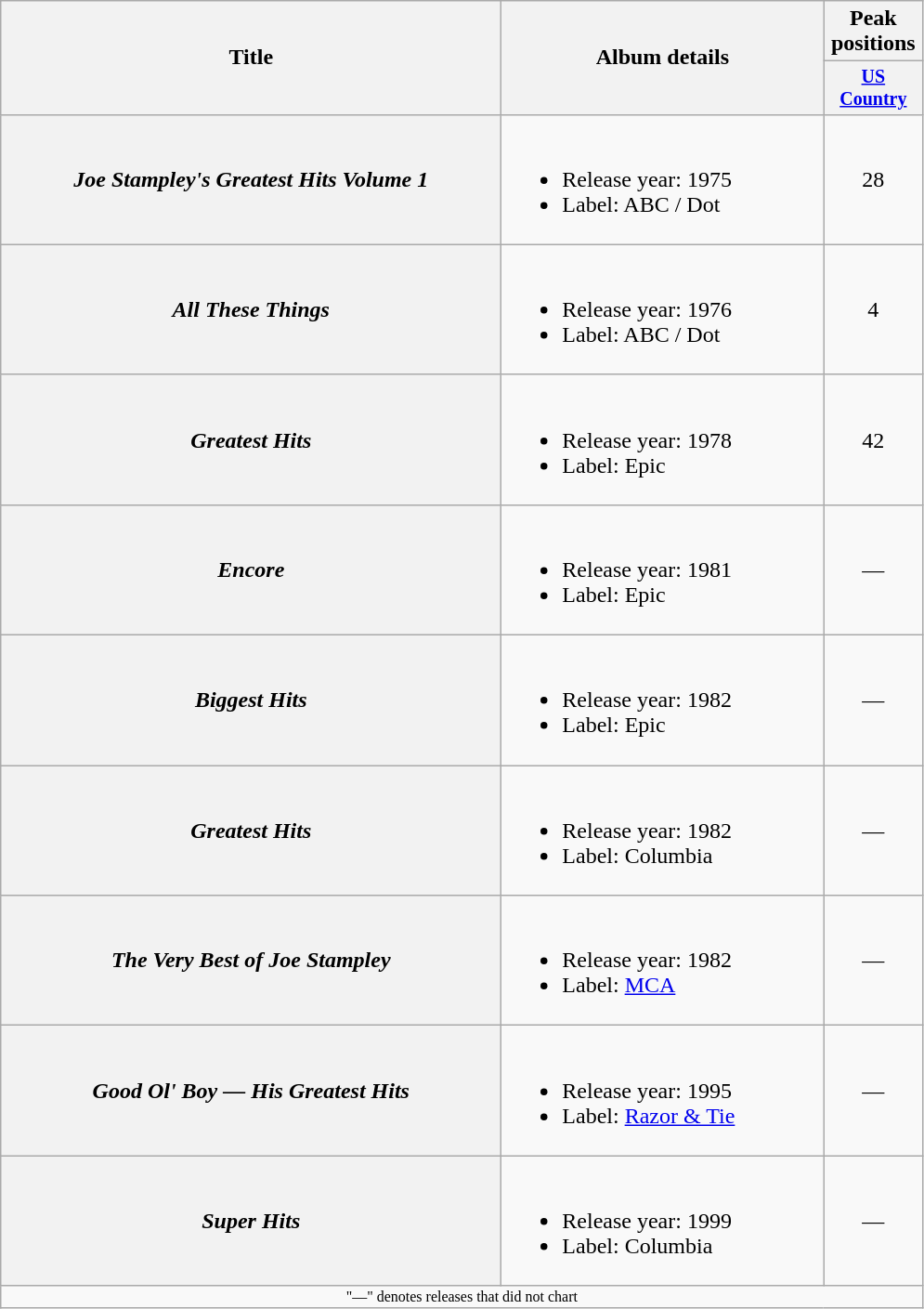<table class="wikitable plainrowheaders" style="text-align:center;">
<tr>
<th rowspan="2" style="width:22em;">Title</th>
<th rowspan="2" style="width:14em;">Album details</th>
<th>Peak positions</th>
</tr>
<tr style="font-size:smaller;">
<th width="65"><a href='#'>US Country</a><br></th>
</tr>
<tr>
<th scope="row"><em>Joe Stampley's Greatest Hits Volume 1</em></th>
<td align="left"><br><ul><li>Release year: 1975</li><li>Label: ABC / Dot</li></ul></td>
<td>28</td>
</tr>
<tr>
<th scope="row"><em>All These Things</em></th>
<td align="left"><br><ul><li>Release year: 1976</li><li>Label: ABC / Dot</li></ul></td>
<td>4</td>
</tr>
<tr>
<th scope="row"><em>Greatest Hits</em></th>
<td align="left"><br><ul><li>Release year: 1978</li><li>Label: Epic</li></ul></td>
<td>42</td>
</tr>
<tr>
<th scope="row"><em>Encore</em></th>
<td align="left"><br><ul><li>Release year: 1981</li><li>Label: Epic</li></ul></td>
<td>—</td>
</tr>
<tr>
<th scope="row"><em>Biggest Hits</em></th>
<td align="left"><br><ul><li>Release year: 1982</li><li>Label: Epic</li></ul></td>
<td>—</td>
</tr>
<tr>
<th scope="row"><em>Greatest Hits</em><br></th>
<td align="left"><br><ul><li>Release year: 1982</li><li>Label: Columbia</li></ul></td>
<td>—</td>
</tr>
<tr>
<th scope="row"><em>The Very Best of Joe Stampley</em></th>
<td align="left"><br><ul><li>Release year: 1982</li><li>Label: <a href='#'>MCA</a></li></ul></td>
<td>—</td>
</tr>
<tr>
<th scope="row"><em>Good Ol' Boy — His Greatest Hits</em></th>
<td align="left"><br><ul><li>Release year: 1995</li><li>Label: <a href='#'>Razor & Tie</a></li></ul></td>
<td>—</td>
</tr>
<tr>
<th scope="row"><em>Super Hits</em><br></th>
<td align="left"><br><ul><li>Release year: 1999</li><li>Label: Columbia</li></ul></td>
<td>—</td>
</tr>
<tr>
<td colspan="3" style="font-size:8pt">"—" denotes releases that did not chart</td>
</tr>
</table>
